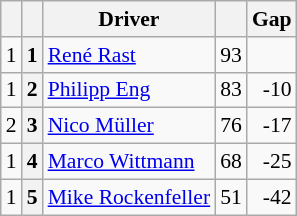<table class="wikitable" style="font-size: 90%;">
<tr>
<th></th>
<th></th>
<th>Driver</th>
<th></th>
<th>Gap</th>
</tr>
<tr>
<td align="left"> 1</td>
<th>1</th>
<td> <a href='#'>René Rast</a></td>
<td align="right">93</td>
<td align="right"></td>
</tr>
<tr>
<td align="left"> 1</td>
<th>2</th>
<td> <a href='#'>Philipp Eng</a></td>
<td align="right">83</td>
<td align="right">-10</td>
</tr>
<tr>
<td align="left"> 2</td>
<th>3</th>
<td> <a href='#'>Nico Müller</a></td>
<td align="right">76</td>
<td align="right">-17</td>
</tr>
<tr>
<td align="left"> 1</td>
<th>4</th>
<td> <a href='#'>Marco Wittmann</a></td>
<td align="right">68</td>
<td align="right">-25</td>
</tr>
<tr>
<td align="left"> 1</td>
<th>5</th>
<td> <a href='#'>Mike Rockenfeller</a></td>
<td align="right">51</td>
<td align="right">-42</td>
</tr>
</table>
